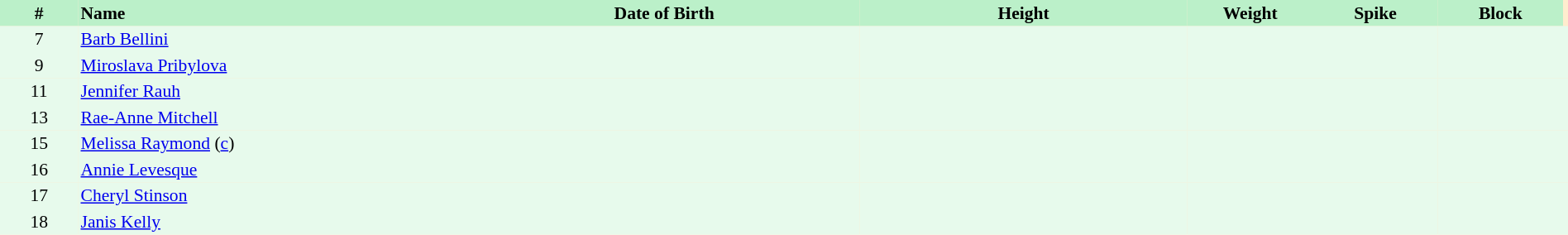<table border=0 cellpadding=2 cellspacing=0  |- bgcolor=#FFECCE style="text-align:center; font-size:90%;" width=100%>
<tr bgcolor=#BBF0C9>
<th width=5%>#</th>
<th width=25% align=left>Name</th>
<th width=25%>Date of Birth</th>
<th width=21%>Height</th>
<th width=8%>Weight</th>
<th width=8%>Spike</th>
<th width=8%>Block</th>
</tr>
<tr bgcolor=#E7FAEC>
<td>7</td>
<td align=left><a href='#'>Barb Bellini</a></td>
<td></td>
<td></td>
<td></td>
<td></td>
<td></td>
<td></td>
</tr>
<tr bgcolor=#E7FAEC>
<td>9</td>
<td align=left><a href='#'>Miroslava Pribylova</a></td>
<td></td>
<td></td>
<td></td>
<td></td>
<td></td>
<td></td>
</tr>
<tr bgcolor=#E7FAEC>
<td>11</td>
<td align=left><a href='#'>Jennifer Rauh</a></td>
<td></td>
<td></td>
<td></td>
<td></td>
<td></td>
<td></td>
</tr>
<tr bgcolor=#E7FAEC>
<td>13</td>
<td align=left><a href='#'>Rae-Anne Mitchell</a></td>
<td></td>
<td></td>
<td></td>
<td></td>
<td></td>
<td></td>
</tr>
<tr bgcolor=#E7FAEC>
<td>15</td>
<td align=left><a href='#'>Melissa Raymond</a> (<a href='#'>c</a>)</td>
<td></td>
<td></td>
<td></td>
<td></td>
<td></td>
<td></td>
</tr>
<tr bgcolor=#E7FAEC>
<td>16</td>
<td align=left><a href='#'>Annie Levesque</a></td>
<td></td>
<td></td>
<td></td>
<td></td>
<td></td>
<td></td>
</tr>
<tr bgcolor=#E7FAEC>
<td>17</td>
<td align=left><a href='#'>Cheryl Stinson</a></td>
<td></td>
<td></td>
<td></td>
<td></td>
<td></td>
<td></td>
</tr>
<tr bgcolor=#E7FAEC>
<td>18</td>
<td align=left><a href='#'>Janis Kelly</a></td>
<td></td>
<td></td>
<td></td>
<td></td>
<td></td>
<td></td>
</tr>
</table>
